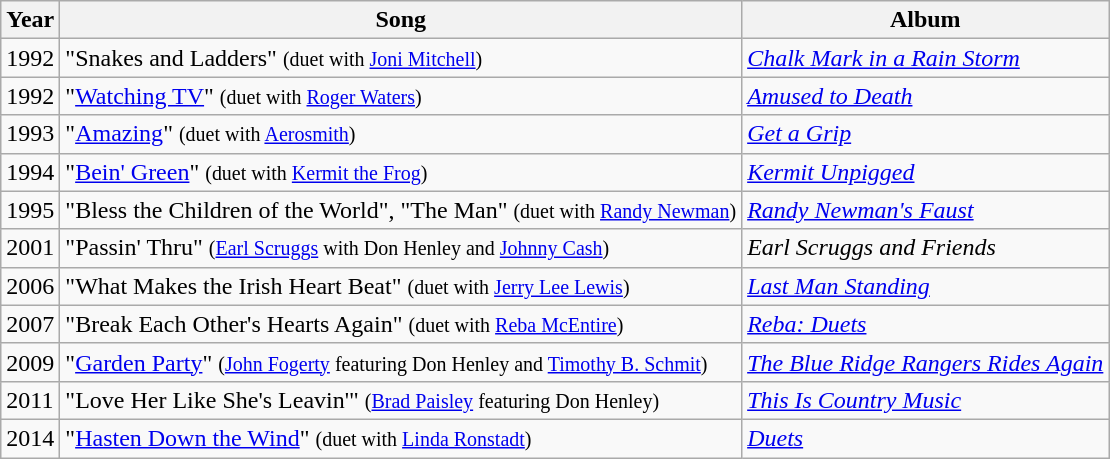<table class="wikitable">
<tr>
<th>Year</th>
<th>Song</th>
<th>Album</th>
</tr>
<tr>
<td>1992</td>
<td>"Snakes and Ladders" <small>(duet with <a href='#'>Joni Mitchell</a>)</small></td>
<td><em><a href='#'>Chalk Mark in a Rain Storm</a></em></td>
</tr>
<tr>
<td>1992</td>
<td>"<a href='#'>Watching TV</a>" <small>(duet with <a href='#'>Roger Waters</a>)</small></td>
<td><em><a href='#'>Amused to Death</a></em></td>
</tr>
<tr>
<td>1993</td>
<td>"<a href='#'>Amazing</a>" <small>(duet with <a href='#'>Aerosmith</a>)</small></td>
<td><em><a href='#'>Get a Grip</a></em></td>
</tr>
<tr>
<td>1994</td>
<td>"<a href='#'>Bein' Green</a>" <small>(duet with <a href='#'>Kermit the Frog</a>)</small></td>
<td><em><a href='#'>Kermit Unpigged</a></em></td>
</tr>
<tr>
<td>1995</td>
<td>"Bless the Children of the World", "The Man" <small>(duet with <a href='#'>Randy Newman</a>)</small></td>
<td><em><a href='#'>Randy Newman's Faust</a></em></td>
</tr>
<tr>
<td>2001</td>
<td>"Passin' Thru" <small>(<a href='#'>Earl Scruggs</a> with Don Henley and <a href='#'>Johnny Cash</a>)</small></td>
<td><em>Earl Scruggs and Friends</em></td>
</tr>
<tr>
<td>2006</td>
<td>"What Makes the Irish Heart Beat" <small>(duet with <a href='#'>Jerry Lee Lewis</a>)</small></td>
<td><em><a href='#'>Last Man Standing</a></em></td>
</tr>
<tr>
<td>2007</td>
<td>"Break Each Other's Hearts Again" <small>(duet with <a href='#'>Reba McEntire</a>)</small></td>
<td><em><a href='#'>Reba: Duets</a></em></td>
</tr>
<tr>
<td>2009</td>
<td>"<a href='#'>Garden Party</a>" <small>(<a href='#'>John Fogerty</a> featuring Don Henley and <a href='#'>Timothy B. Schmit</a>)</small></td>
<td><em><a href='#'>The Blue Ridge Rangers Rides Again</a></em></td>
</tr>
<tr>
<td>2011</td>
<td>"Love Her Like She's Leavin'" <small>(<a href='#'>Brad Paisley</a> featuring Don Henley)</small></td>
<td><em><a href='#'>This Is Country Music</a></em></td>
</tr>
<tr>
<td>2014</td>
<td>"<a href='#'>Hasten Down the Wind</a>" <small>(duet with <a href='#'>Linda Ronstadt</a>)</small></td>
<td><em><a href='#'>Duets</a></em></td>
</tr>
</table>
